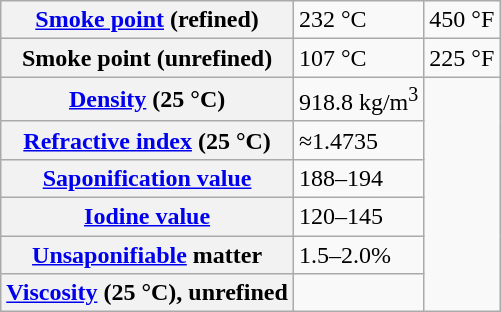<table class="wikitable">
<tr>
<th><a href='#'>Smoke point</a> (refined)</th>
<td>232 °C</td>
<td>450 °F</td>
</tr>
<tr>
<th>Smoke point (unrefined)</th>
<td>107 °C</td>
<td>225 °F</td>
</tr>
<tr>
<th><a href='#'>Density</a> (25 °C)</th>
<td>918.8 kg/m<sup>3</sup></td>
</tr>
<tr>
<th><a href='#'>Refractive index</a> (25 °C)</th>
<td>≈1.4735</td>
</tr>
<tr>
<th><a href='#'>Saponification value</a></th>
<td>188–194</td>
</tr>
<tr>
<th><a href='#'>Iodine value</a></th>
<td>120–145</td>
</tr>
<tr>
<th><a href='#'>Unsaponifiable</a> matter</th>
<td>1.5–2.0%</td>
</tr>
<tr>
<th><a href='#'>Viscosity</a> (25 °C), unrefined</th>
<td></td>
</tr>
</table>
